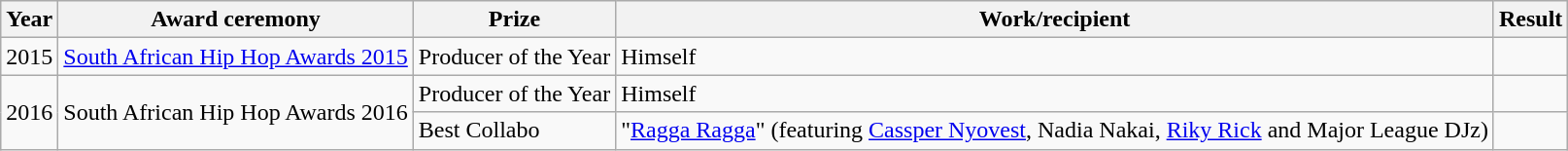<table class="wikitable">
<tr>
<th>Year</th>
<th>Award ceremony</th>
<th>Prize</th>
<th>Work/recipient</th>
<th>Result</th>
</tr>
<tr>
<td><div>2015</div></td>
<td><a href='#'>South African Hip Hop Awards 2015</a></td>
<td>Producer of the Year</td>
<td>Himself</td>
<td></td>
</tr>
<tr>
<td rowspan="2"><div>2016</div></td>
<td rowspan="2">South African Hip Hop Awards 2016</td>
<td>Producer of the Year</td>
<td>Himself</td>
<td></td>
</tr>
<tr>
<td>Best Collabo</td>
<td>"<a href='#'>Ragga Ragga</a>" (featuring <a href='#'>Cassper Nyovest</a>, Nadia Nakai, <a href='#'>Riky Rick</a> and Major League DJz)</td>
<td></td>
</tr>
</table>
